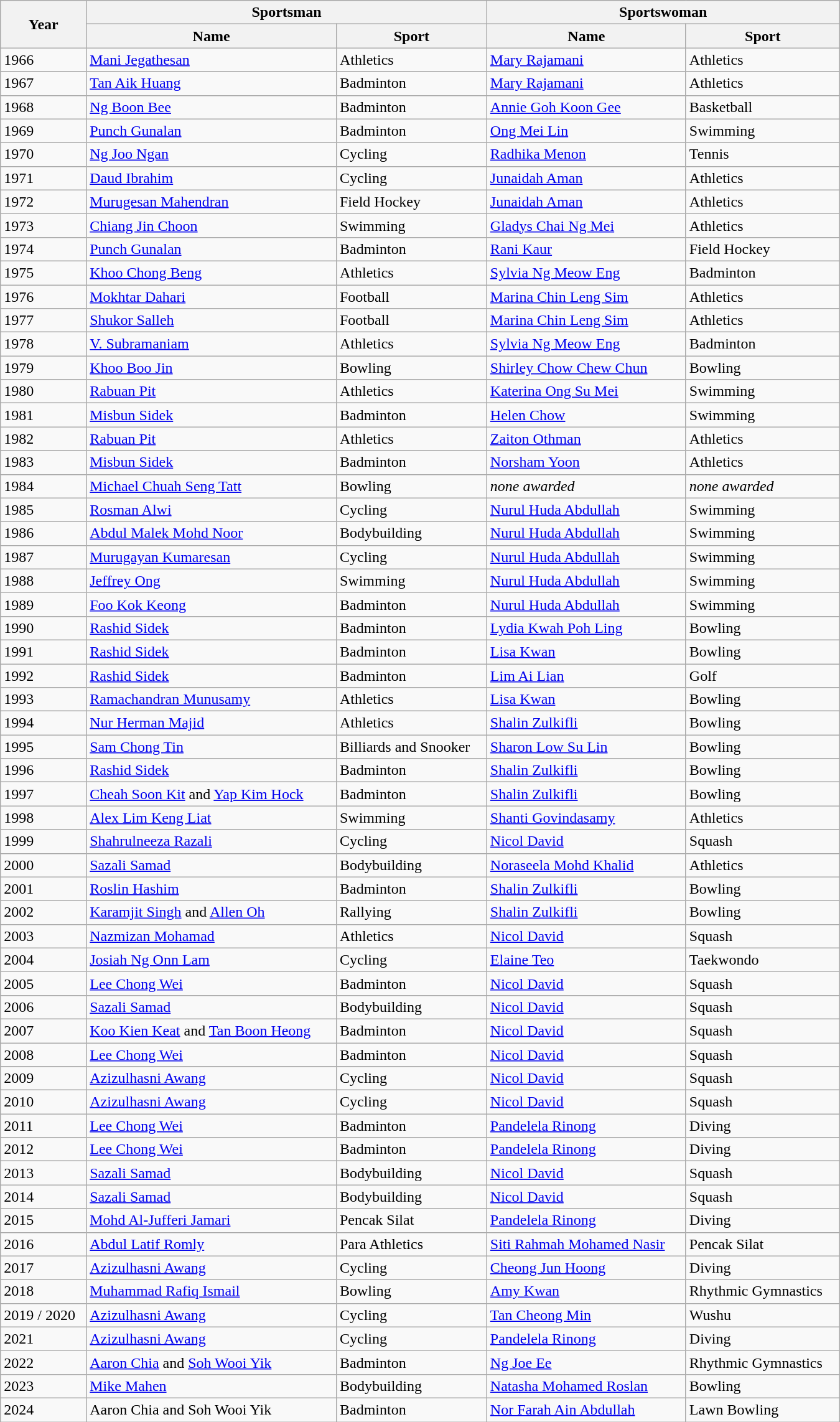<table class="wikitable sortable" style="text-align:left;" width=900px>
<tr>
<th rowspan=2>Year</th>
<th colspan=2>Sportsman</th>
<th colspan=2>Sportswoman</th>
</tr>
<tr>
<th>Name</th>
<th>Sport</th>
<th>Name</th>
<th>Sport</th>
</tr>
<tr>
<td>1966</td>
<td><a href='#'>Mani Jegathesan</a></td>
<td>Athletics</td>
<td><a href='#'>Mary Rajamani</a></td>
<td>Athletics</td>
</tr>
<tr>
<td>1967</td>
<td><a href='#'>Tan Aik Huang</a></td>
<td>Badminton</td>
<td><a href='#'>Mary Rajamani</a></td>
<td>Athletics</td>
</tr>
<tr>
<td>1968</td>
<td><a href='#'>Ng Boon Bee</a></td>
<td>Badminton</td>
<td><a href='#'>Annie Goh Koon Gee</a></td>
<td>Basketball</td>
</tr>
<tr>
<td>1969</td>
<td><a href='#'>Punch Gunalan</a></td>
<td>Badminton</td>
<td><a href='#'>Ong Mei Lin</a></td>
<td>Swimming</td>
</tr>
<tr>
<td>1970</td>
<td><a href='#'>Ng Joo Ngan</a></td>
<td>Cycling</td>
<td><a href='#'>Radhika Menon</a></td>
<td>Tennis</td>
</tr>
<tr>
<td>1971</td>
<td><a href='#'>Daud Ibrahim</a></td>
<td>Cycling</td>
<td><a href='#'>Junaidah Aman</a></td>
<td>Athletics</td>
</tr>
<tr>
<td>1972</td>
<td><a href='#'>Murugesan Mahendran</a></td>
<td>Field Hockey</td>
<td><a href='#'>Junaidah Aman</a></td>
<td>Athletics</td>
</tr>
<tr>
<td>1973</td>
<td><a href='#'>Chiang Jin Choon</a></td>
<td>Swimming</td>
<td><a href='#'>Gladys Chai Ng Mei</a></td>
<td>Athletics</td>
</tr>
<tr>
<td>1974</td>
<td><a href='#'>Punch Gunalan</a></td>
<td>Badminton</td>
<td><a href='#'>Rani Kaur</a></td>
<td>Field Hockey</td>
</tr>
<tr>
<td>1975</td>
<td><a href='#'>Khoo Chong Beng</a></td>
<td>Athletics</td>
<td><a href='#'>Sylvia Ng Meow Eng</a></td>
<td>Badminton</td>
</tr>
<tr>
<td>1976</td>
<td><a href='#'>Mokhtar Dahari</a></td>
<td>Football</td>
<td><a href='#'>Marina Chin Leng Sim</a></td>
<td>Athletics</td>
</tr>
<tr>
<td>1977</td>
<td><a href='#'>Shukor Salleh</a></td>
<td>Football</td>
<td><a href='#'>Marina Chin Leng Sim</a></td>
<td>Athletics</td>
</tr>
<tr>
<td>1978</td>
<td><a href='#'>V. Subramaniam</a></td>
<td>Athletics</td>
<td><a href='#'>Sylvia Ng Meow Eng</a></td>
<td>Badminton</td>
</tr>
<tr>
<td>1979</td>
<td><a href='#'>Khoo Boo Jin</a></td>
<td>Bowling</td>
<td><a href='#'>Shirley Chow Chew Chun</a></td>
<td>Bowling</td>
</tr>
<tr>
<td>1980</td>
<td><a href='#'>Rabuan Pit</a></td>
<td>Athletics</td>
<td><a href='#'>Katerina Ong Su Mei</a></td>
<td>Swimming</td>
</tr>
<tr>
<td>1981</td>
<td><a href='#'>Misbun Sidek</a></td>
<td>Badminton</td>
<td><a href='#'>Helen Chow</a></td>
<td>Swimming</td>
</tr>
<tr>
<td>1982</td>
<td><a href='#'>Rabuan Pit</a></td>
<td>Athletics</td>
<td><a href='#'>Zaiton Othman</a></td>
<td>Athletics</td>
</tr>
<tr>
<td>1983</td>
<td><a href='#'>Misbun Sidek</a></td>
<td>Badminton</td>
<td><a href='#'>Norsham Yoon</a></td>
<td>Athletics</td>
</tr>
<tr>
<td>1984</td>
<td><a href='#'>Michael Chuah Seng Tatt</a></td>
<td>Bowling</td>
<td><em>none awarded</em></td>
<td><em>none awarded</em></td>
</tr>
<tr>
<td>1985</td>
<td><a href='#'>Rosman Alwi</a></td>
<td>Cycling</td>
<td><a href='#'>Nurul Huda Abdullah</a></td>
<td>Swimming</td>
</tr>
<tr>
<td>1986</td>
<td><a href='#'>Abdul Malek Mohd Noor</a></td>
<td>Bodybuilding</td>
<td><a href='#'>Nurul Huda Abdullah</a></td>
<td>Swimming</td>
</tr>
<tr>
<td>1987</td>
<td><a href='#'>Murugayan Kumaresan</a></td>
<td>Cycling</td>
<td><a href='#'>Nurul Huda Abdullah</a></td>
<td>Swimming</td>
</tr>
<tr>
<td>1988</td>
<td><a href='#'>Jeffrey Ong</a></td>
<td>Swimming</td>
<td><a href='#'>Nurul Huda Abdullah</a></td>
<td>Swimming</td>
</tr>
<tr>
<td>1989</td>
<td><a href='#'>Foo Kok Keong</a></td>
<td>Badminton</td>
<td><a href='#'>Nurul Huda Abdullah</a></td>
<td>Swimming</td>
</tr>
<tr>
<td>1990</td>
<td><a href='#'>Rashid Sidek</a></td>
<td>Badminton</td>
<td><a href='#'>Lydia Kwah Poh Ling</a></td>
<td>Bowling</td>
</tr>
<tr>
<td>1991</td>
<td><a href='#'>Rashid Sidek</a></td>
<td>Badminton</td>
<td><a href='#'>Lisa Kwan</a></td>
<td>Bowling</td>
</tr>
<tr>
<td>1992</td>
<td><a href='#'>Rashid Sidek</a></td>
<td>Badminton</td>
<td><a href='#'>Lim Ai Lian</a></td>
<td>Golf</td>
</tr>
<tr>
<td>1993</td>
<td><a href='#'>Ramachandran Munusamy</a></td>
<td>Athletics</td>
<td><a href='#'>Lisa Kwan</a></td>
<td>Bowling</td>
</tr>
<tr>
<td>1994</td>
<td><a href='#'>Nur Herman Majid</a></td>
<td>Athletics</td>
<td><a href='#'>Shalin Zulkifli</a></td>
<td>Bowling</td>
</tr>
<tr>
<td>1995</td>
<td><a href='#'>Sam Chong Tin</a></td>
<td>Billiards and Snooker</td>
<td><a href='#'>Sharon Low Su Lin</a></td>
<td>Bowling</td>
</tr>
<tr>
<td>1996</td>
<td><a href='#'>Rashid Sidek</a></td>
<td>Badminton</td>
<td><a href='#'>Shalin Zulkifli</a></td>
<td>Bowling</td>
</tr>
<tr>
<td>1997</td>
<td><a href='#'>Cheah Soon Kit</a> and <a href='#'>Yap Kim Hock</a></td>
<td>Badminton</td>
<td><a href='#'>Shalin Zulkifli</a></td>
<td>Bowling</td>
</tr>
<tr>
<td>1998</td>
<td><a href='#'>Alex Lim Keng Liat</a></td>
<td>Swimming</td>
<td><a href='#'>Shanti Govindasamy</a></td>
<td>Athletics</td>
</tr>
<tr>
<td>1999</td>
<td><a href='#'>Shahrulneeza Razali</a></td>
<td>Cycling</td>
<td><a href='#'>Nicol David</a></td>
<td>Squash</td>
</tr>
<tr>
<td>2000</td>
<td><a href='#'>Sazali Samad</a></td>
<td>Bodybuilding</td>
<td><a href='#'>Noraseela Mohd Khalid</a></td>
<td>Athletics</td>
</tr>
<tr>
<td>2001</td>
<td><a href='#'>Roslin Hashim</a></td>
<td>Badminton</td>
<td><a href='#'>Shalin Zulkifli</a></td>
<td>Bowling</td>
</tr>
<tr>
<td>2002</td>
<td><a href='#'>Karamjit Singh</a> and <a href='#'>Allen Oh</a></td>
<td>Rallying</td>
<td><a href='#'>Shalin Zulkifli</a></td>
<td>Bowling</td>
</tr>
<tr>
<td>2003</td>
<td><a href='#'>Nazmizan Mohamad</a></td>
<td>Athletics</td>
<td><a href='#'>Nicol David</a></td>
<td>Squash</td>
</tr>
<tr>
<td>2004</td>
<td><a href='#'>Josiah Ng Onn Lam</a></td>
<td>Cycling</td>
<td><a href='#'>Elaine Teo</a></td>
<td>Taekwondo</td>
</tr>
<tr>
<td>2005</td>
<td><a href='#'>Lee Chong Wei</a></td>
<td>Badminton</td>
<td><a href='#'>Nicol David</a></td>
<td>Squash</td>
</tr>
<tr>
<td>2006</td>
<td><a href='#'>Sazali Samad</a></td>
<td>Bodybuilding</td>
<td><a href='#'>Nicol David</a></td>
<td>Squash</td>
</tr>
<tr>
<td>2007</td>
<td><a href='#'>Koo Kien Keat</a> and <a href='#'>Tan Boon Heong</a></td>
<td>Badminton</td>
<td><a href='#'>Nicol David</a></td>
<td>Squash</td>
</tr>
<tr>
<td>2008</td>
<td><a href='#'>Lee Chong Wei</a></td>
<td>Badminton</td>
<td><a href='#'>Nicol David</a></td>
<td>Squash</td>
</tr>
<tr>
<td>2009</td>
<td><a href='#'>Azizulhasni Awang</a></td>
<td>Cycling</td>
<td><a href='#'>Nicol David</a></td>
<td>Squash</td>
</tr>
<tr>
<td>2010</td>
<td><a href='#'>Azizulhasni Awang</a></td>
<td>Cycling</td>
<td><a href='#'>Nicol David</a></td>
<td>Squash</td>
</tr>
<tr>
<td>2011</td>
<td><a href='#'>Lee Chong Wei</a></td>
<td>Badminton</td>
<td><a href='#'>Pandelela Rinong</a></td>
<td>Diving</td>
</tr>
<tr>
<td>2012</td>
<td><a href='#'>Lee Chong Wei</a></td>
<td>Badminton</td>
<td><a href='#'>Pandelela Rinong</a></td>
<td>Diving</td>
</tr>
<tr>
<td>2013</td>
<td><a href='#'>Sazali Samad</a></td>
<td>Bodybuilding</td>
<td><a href='#'>Nicol David</a></td>
<td>Squash</td>
</tr>
<tr>
<td>2014</td>
<td><a href='#'>Sazali Samad</a></td>
<td>Bodybuilding</td>
<td><a href='#'>Nicol David</a></td>
<td>Squash</td>
</tr>
<tr>
<td>2015</td>
<td><a href='#'>Mohd Al-Jufferi Jamari</a></td>
<td>Pencak Silat</td>
<td><a href='#'>Pandelela Rinong</a></td>
<td>Diving</td>
</tr>
<tr>
<td>2016</td>
<td><a href='#'>Abdul Latif Romly</a></td>
<td>Para Athletics</td>
<td><a href='#'>Siti Rahmah Mohamed Nasir</a></td>
<td>Pencak Silat</td>
</tr>
<tr>
<td>2017</td>
<td><a href='#'>Azizulhasni Awang</a></td>
<td>Cycling</td>
<td><a href='#'>Cheong Jun Hoong</a></td>
<td>Diving</td>
</tr>
<tr>
<td>2018</td>
<td><a href='#'>Muhammad Rafiq Ismail</a></td>
<td>Bowling</td>
<td><a href='#'>Amy Kwan</a></td>
<td>Rhythmic Gymnastics</td>
</tr>
<tr>
<td>2019 / 2020</td>
<td><a href='#'>Azizulhasni Awang</a></td>
<td>Cycling</td>
<td><a href='#'>Tan Cheong Min</a></td>
<td>Wushu</td>
</tr>
<tr>
<td>2021</td>
<td><a href='#'>Azizulhasni Awang</a></td>
<td>Cycling</td>
<td><a href='#'>Pandelela Rinong</a></td>
<td>Diving</td>
</tr>
<tr>
<td>2022</td>
<td><a href='#'>Aaron Chia</a> and <a href='#'>Soh Wooi Yik</a></td>
<td>Badminton</td>
<td><a href='#'>Ng Joe Ee</a></td>
<td>Rhythmic Gymnastics</td>
</tr>
<tr>
<td>2023</td>
<td><a href='#'>Mike Mahen</a></td>
<td>Bodybuilding</td>
<td><a href='#'>Natasha Mohamed Roslan</a></td>
<td>Bowling</td>
</tr>
<tr>
<td>2024</td>
<td>Aaron Chia and Soh Wooi Yik</td>
<td>Badminton</td>
<td><a href='#'>Nor Farah Ain Abdullah</a></td>
<td>Lawn Bowling</td>
</tr>
</table>
